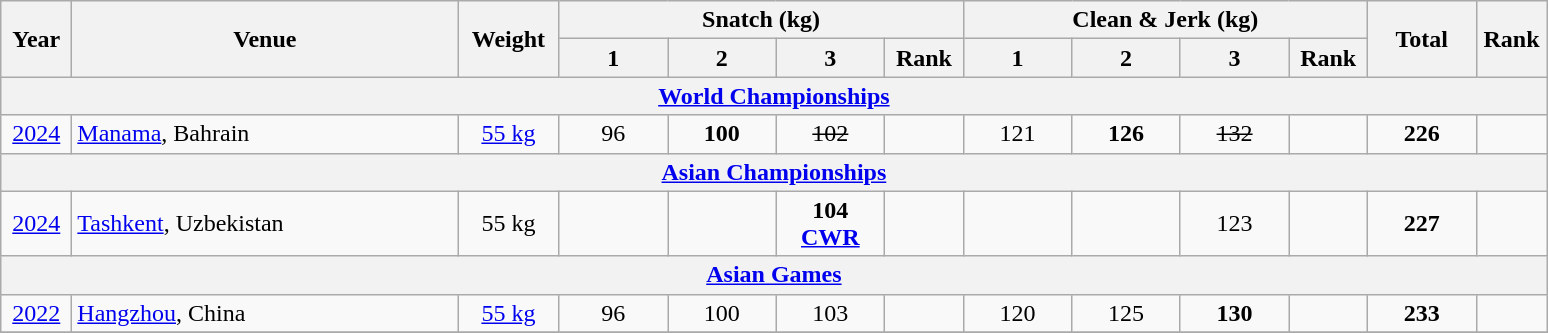<table class = "wikitable" style="text-align:center;">
<tr>
<th rowspan=2 width=40>Year</th>
<th rowspan=2 width=250>Venue</th>
<th rowspan=2 width=60>Weight</th>
<th colspan=4>Snatch (kg)</th>
<th colspan=4>Clean & Jerk (kg)</th>
<th rowspan=2 width=65>Total</th>
<th rowspan=2 width=40>Rank</th>
</tr>
<tr>
<th width=65>1</th>
<th width=65>2</th>
<th width=65>3</th>
<th width=45>Rank</th>
<th width=65>1</th>
<th width=65>2</th>
<th width=65>3</th>
<th width=45>Rank</th>
</tr>
<tr>
<th colspan=13><a href='#'>World Championships</a></th>
</tr>
<tr>
<td><a href='#'>2024</a></td>
<td align=left><a href='#'>Manama</a>, Bahrain</td>
<td><a href='#'>55 kg</a></td>
<td>96</td>
<td><strong>100</strong></td>
<td><s>102</s></td>
<td></td>
<td>121</td>
<td><strong>126</strong></td>
<td><s>132</s></td>
<td></td>
<td><strong>226</strong></td>
<td></td>
</tr>
<tr>
<th colspan=13><a href='#'>Asian Championships</a></th>
</tr>
<tr>
<td><a href='#'>2024</a></td>
<td align=left><a href='#'>Tashkent</a>, Uzbekistan</td>
<td>55 kg</td>
<td></td>
<td></td>
<td><strong>104 <a href='#'>CWR</a></strong></td>
<td></td>
<td></td>
<td></td>
<td>123</td>
<td></td>
<td><strong>227</strong></td>
<td></td>
</tr>
<tr>
<th colspan=13><a href='#'>Asian Games</a></th>
</tr>
<tr>
<td><a href='#'>2022</a></td>
<td align=left><a href='#'>Hangzhou</a>, China</td>
<td><a href='#'>55 kg</a></td>
<td>96</td>
<td>100</td>
<td>103</td>
<td></td>
<td>120</td>
<td>125</td>
<td><strong>130</strong></td>
<td></td>
<td><strong>233</strong></td>
<td></td>
</tr>
<tr>
</tr>
</table>
